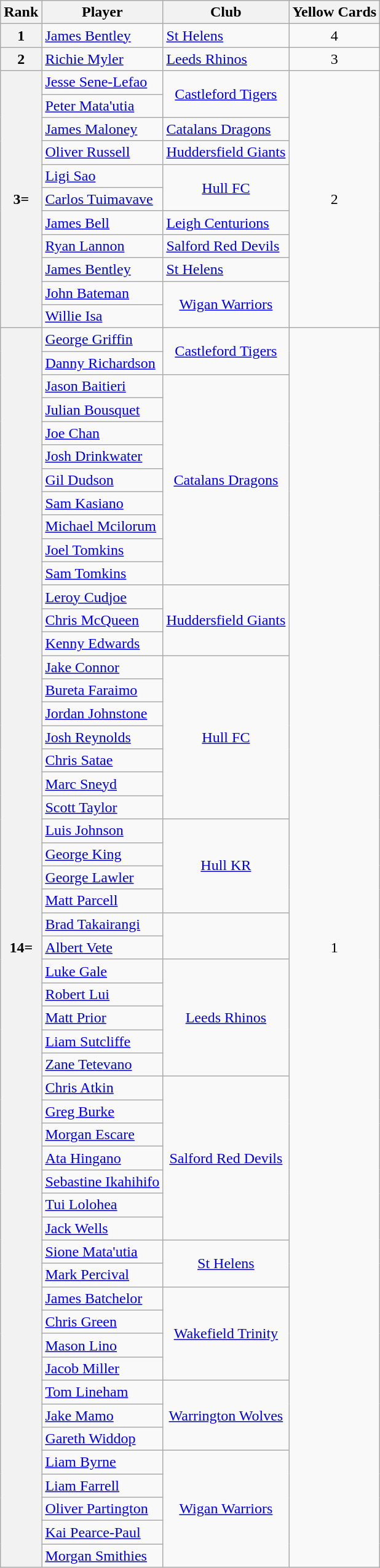<table class="wikitable sortable" style="text-align:center">
<tr>
<th>Rank</th>
<th>Player</th>
<th>Club</th>
<th> Yellow Cards</th>
</tr>
<tr>
<th>1</th>
<td align="left"> <a href='#'>James Bentley</a></td>
<td align="left"> <a href='#'>St Helens</a></td>
<td>4</td>
</tr>
<tr>
<th>2</th>
<td align="left"> <a href='#'>Richie Myler</a></td>
<td align="left"> <a href='#'>Leeds Rhinos</a></td>
<td>3</td>
</tr>
<tr>
<th rowspan=11>3=</th>
<td align="left"> <a href='#'>Jesse Sene-Lefao</a></td>
<td rowspan=2> <a href='#'>Castleford Tigers</a></td>
<td Rowspan=11>2</td>
</tr>
<tr>
<td align="left"> <a href='#'>Peter Mata'utia</a></td>
</tr>
<tr>
<td align="left"> <a href='#'>James Maloney</a></td>
<td align="left"> <a href='#'>Catalans Dragons</a></td>
</tr>
<tr>
<td align="left"> <a href='#'>Oliver Russell</a></td>
<td align="left"> <a href='#'>Huddersfield Giants</a></td>
</tr>
<tr>
<td align="left"> <a href='#'>Ligi Sao</a></td>
<td rowspan=2> <a href='#'>Hull FC</a></td>
</tr>
<tr>
<td align="left"> <a href='#'>Carlos Tuimavave</a></td>
</tr>
<tr>
<td align="left"> <a href='#'>James Bell</a></td>
<td align="left"> <a href='#'>Leigh Centurions</a></td>
</tr>
<tr>
<td align="left"> <a href='#'>Ryan Lannon</a></td>
<td align="left"> <a href='#'>Salford Red Devils</a></td>
</tr>
<tr>
<td align="left"> <a href='#'>James Bentley</a></td>
<td align="left"> <a href='#'>St Helens</a></td>
</tr>
<tr>
<td align="left"> <a href='#'>John Bateman</a></td>
<td rowspan=2> <a href='#'>Wigan Warriors</a></td>
</tr>
<tr>
<td align="left"> <a href='#'>Willie Isa</a></td>
</tr>
<tr>
<th Rowspan=53>14=</th>
<td align="left"> <a href='#'>George Griffin</a></td>
<td rowspan=2> <a href='#'>Castleford Tigers</a></td>
<td Rowspan=53>1</td>
</tr>
<tr>
<td align="left"> <a href='#'>Danny Richardson</a></td>
</tr>
<tr>
<td align="left"> <a href='#'>Jason Baitieri</a></td>
<td Rowspan=9> <a href='#'>Catalans Dragons</a></td>
</tr>
<tr>
<td align="left"> <a href='#'>Julian Bousquet</a></td>
</tr>
<tr>
<td align="left"> <a href='#'>Joe Chan</a></td>
</tr>
<tr>
<td align="left"> <a href='#'>Josh Drinkwater</a></td>
</tr>
<tr>
<td align="left"> <a href='#'>Gil Dudson</a></td>
</tr>
<tr>
<td align="left"> <a href='#'>Sam Kasiano</a></td>
</tr>
<tr>
<td align="left"> <a href='#'>Michael Mcilorum</a></td>
</tr>
<tr>
<td align="left"> <a href='#'>Joel Tomkins</a></td>
</tr>
<tr>
<td align="left"> <a href='#'>Sam Tomkins</a></td>
</tr>
<tr>
<td align="left"> <a href='#'>Leroy Cudjoe</a></td>
<td rowspan=3> <a href='#'>Huddersfield Giants</a></td>
</tr>
<tr>
<td align="left"> <a href='#'>Chris McQueen</a></td>
</tr>
<tr>
<td align="left"> <a href='#'>Kenny Edwards</a></td>
</tr>
<tr>
<td align="left"> <a href='#'>Jake Connor</a></td>
<td Rowspan=7> <a href='#'>Hull FC</a></td>
</tr>
<tr>
<td align="left"> <a href='#'>Bureta Faraimo</a></td>
</tr>
<tr>
<td align="left"> <a href='#'>Jordan Johnstone</a></td>
</tr>
<tr>
<td align="left"> <a href='#'>Josh Reynolds</a></td>
</tr>
<tr>
<td align="left"> <a href='#'>Chris Satae</a></td>
</tr>
<tr>
<td align="left"> <a href='#'>Marc Sneyd</a></td>
</tr>
<tr>
<td align="left"> <a href='#'>Scott Taylor</a></td>
</tr>
<tr>
<td align="left"> <a href='#'>Luis Johnson</a></td>
<td Rowspan=4> <a href='#'>Hull KR</a></td>
</tr>
<tr>
<td align="left"> <a href='#'>George King</a></td>
</tr>
<tr>
<td align="left"> <a href='#'>George Lawler</a></td>
</tr>
<tr>
<td align="left"> <a href='#'>Matt Parcell</a></td>
</tr>
<tr>
<td align="left"> <a href='#'>Brad Takairangi</a></td>
</tr>
<tr>
<td align="left"> <a href='#'>Albert Vete</a></td>
</tr>
<tr>
<td align="left"> <a href='#'>Luke Gale</a></td>
<td rowspan=5> <a href='#'>Leeds Rhinos</a></td>
</tr>
<tr>
<td align="left"> <a href='#'>Robert Lui</a></td>
</tr>
<tr>
<td align="left"> <a href='#'>Matt Prior</a></td>
</tr>
<tr>
<td align="left"> <a href='#'>Liam Sutcliffe</a></td>
</tr>
<tr>
<td align="left"> <a href='#'>Zane Tetevano</a></td>
</tr>
<tr>
<td align="left"> <a href='#'>Chris Atkin</a></td>
<td rowspan=7> <a href='#'>Salford Red Devils</a></td>
</tr>
<tr>
<td align="left"> <a href='#'>Greg Burke</a></td>
</tr>
<tr>
<td align="left"> <a href='#'>Morgan Escare</a></td>
</tr>
<tr>
<td align="left"> <a href='#'>Ata Hingano</a></td>
</tr>
<tr>
<td align="left"> <a href='#'>Sebastine Ikahihifo</a></td>
</tr>
<tr>
<td align="left"> <a href='#'>Tui Lolohea</a></td>
</tr>
<tr>
<td align="left"> <a href='#'>Jack Wells</a></td>
</tr>
<tr>
<td align="left"> <a href='#'>Sione Mata'utia</a></td>
<td rowspan=2> <a href='#'>St Helens</a></td>
</tr>
<tr>
<td align="left"> <a href='#'>Mark Percival</a></td>
</tr>
<tr>
<td align="left"> <a href='#'>James Batchelor</a></td>
<td rowspan=4> <a href='#'>Wakefield Trinity</a></td>
</tr>
<tr>
<td align="left"> <a href='#'>Chris Green</a></td>
</tr>
<tr>
<td align="left"> <a href='#'>Mason Lino</a></td>
</tr>
<tr>
<td align="left"> <a href='#'>Jacob Miller</a></td>
</tr>
<tr>
<td align="left"> <a href='#'>Tom Lineham</a></td>
<td rowspan=3> <a href='#'>Warrington Wolves</a></td>
</tr>
<tr>
<td align="left"> <a href='#'>Jake Mamo</a></td>
</tr>
<tr>
<td align="left"> <a href='#'>Gareth Widdop</a></td>
</tr>
<tr>
<td align="left"> <a href='#'>Liam Byrne</a></td>
<td rowspan=5> <a href='#'>Wigan Warriors</a></td>
</tr>
<tr>
<td align="left"> <a href='#'>Liam Farrell</a></td>
</tr>
<tr>
<td align="left"> <a href='#'>Oliver Partington</a></td>
</tr>
<tr>
<td align="left"> <a href='#'>Kai Pearce-Paul</a></td>
</tr>
<tr>
<td align="left"> <a href='#'>Morgan Smithies</a></td>
</tr>
</table>
